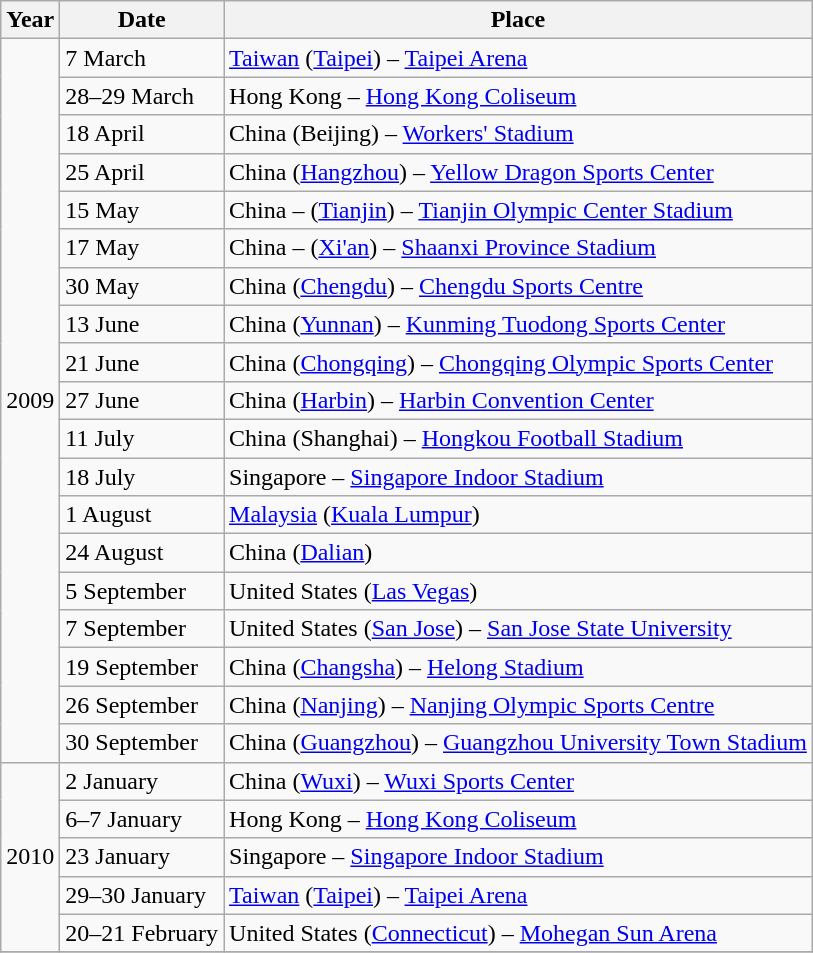<table class="wikitable sortable">
<tr>
<th>Year</th>
<th>Date</th>
<th>Place</th>
</tr>
<tr>
<td rowspan="19">2009</td>
<td>7 March</td>
<td><a href='#'>Taiwan</a> (<a href='#'>Taipei</a>) – <a href='#'>Taipei Arena</a></td>
</tr>
<tr>
<td>28–29 March</td>
<td>Hong Kong – <a href='#'>Hong Kong Coliseum</a></td>
</tr>
<tr>
<td>18 April</td>
<td>China (Beijing) – <a href='#'>Workers' Stadium</a></td>
</tr>
<tr>
<td>25 April</td>
<td>China (<a href='#'>Hangzhou</a>) – <a href='#'>Yellow Dragon Sports Center</a></td>
</tr>
<tr>
<td>15 May</td>
<td>China – (<a href='#'>Tianjin</a>) – <a href='#'>Tianjin Olympic Center Stadium</a></td>
</tr>
<tr>
<td>17 May</td>
<td>China – (<a href='#'>Xi'an</a>) – <a href='#'>Shaanxi Province Stadium</a></td>
</tr>
<tr>
<td>30 May</td>
<td>China (<a href='#'>Chengdu</a>) – <a href='#'>Chengdu Sports Centre</a></td>
</tr>
<tr>
<td>13 June</td>
<td>China (<a href='#'>Yunnan</a>) – <a href='#'>Kunming Tuodong Sports Center</a></td>
</tr>
<tr>
<td>21 June</td>
<td>China (<a href='#'>Chongqing</a>) – <a href='#'>Chongqing Olympic Sports Center</a></td>
</tr>
<tr>
<td>27 June</td>
<td>China (<a href='#'>Harbin</a>) – <a href='#'>Harbin Convention Center</a></td>
</tr>
<tr>
<td>11 July</td>
<td>China (Shanghai) – <a href='#'>Hongkou Football Stadium</a></td>
</tr>
<tr>
<td>18 July</td>
<td>Singapore – <a href='#'>Singapore Indoor Stadium</a></td>
</tr>
<tr>
<td>1 August</td>
<td><a href='#'>Malaysia</a> (<a href='#'>Kuala Lumpur</a>)</td>
</tr>
<tr>
<td>24 August</td>
<td>China (<a href='#'>Dalian</a>)</td>
</tr>
<tr>
<td>5 September</td>
<td>United States (<a href='#'>Las Vegas</a>)</td>
</tr>
<tr>
<td>7 September</td>
<td>United States (<a href='#'>San Jose</a>) – <a href='#'>San Jose State University</a></td>
</tr>
<tr>
<td>19 September</td>
<td>China (<a href='#'>Changsha</a>) – <a href='#'>Helong Stadium</a></td>
</tr>
<tr>
<td>26 September</td>
<td>China (<a href='#'>Nanjing</a>) – <a href='#'>Nanjing Olympic Sports Centre</a></td>
</tr>
<tr>
<td>30 September</td>
<td>China (<a href='#'>Guangzhou</a>) – <a href='#'>Guangzhou University Town Stadium</a></td>
</tr>
<tr>
<td rowspan="5">2010</td>
<td>2 January</td>
<td>China (<a href='#'>Wuxi</a>) – <a href='#'>Wuxi Sports Center</a></td>
</tr>
<tr>
<td>6–7 January</td>
<td>Hong Kong – <a href='#'>Hong Kong Coliseum</a></td>
</tr>
<tr>
<td>23 January</td>
<td>Singapore – <a href='#'>Singapore Indoor Stadium</a></td>
</tr>
<tr>
<td>29–30 January</td>
<td><a href='#'>Taiwan</a> (<a href='#'>Taipei</a>) – <a href='#'>Taipei Arena</a></td>
</tr>
<tr>
<td>20–21 February</td>
<td>United States (<a href='#'>Connecticut</a>) – <a href='#'>Mohegan Sun Arena</a></td>
</tr>
<tr>
</tr>
</table>
